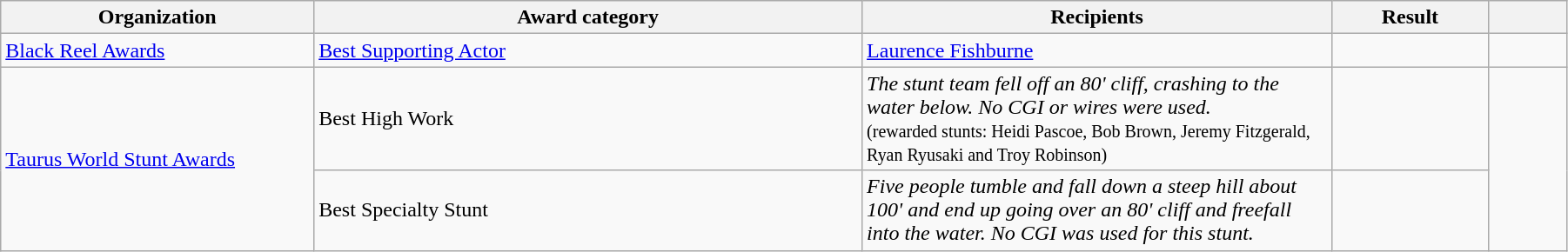<table class="wikitable" width="95%" cellpadding="5">
<tr>
<th width="20%">Organization</th>
<th width="35%">Award category</th>
<th width="30%">Recipients</th>
<th width="10%">Result</th>
<th width="5%"></th>
</tr>
<tr>
<td><a href='#'>Black Reel Awards</a></td>
<td><a href='#'>Best Supporting Actor</a></td>
<td><a href='#'>Laurence Fishburne</a></td>
<td></td>
<td style="text-align:center;"></td>
</tr>
<tr>
<td rowspan=2><a href='#'>Taurus World Stunt Awards</a></td>
<td>Best High Work</td>
<td><em>The stunt team fell off an 80' cliff, crashing to the water below. No CGI or wires were used.</em> <br><small>(rewarded stunts: Heidi Pascoe, Bob Brown, Jeremy Fitzgerald, Ryan Ryusaki and Troy Robinson)</small></td>
<td></td>
<td rowspan="2" style="text-align:center;"></td>
</tr>
<tr>
<td>Best Specialty Stunt</td>
<td><em>Five people tumble and fall down a steep hill about 100' and end up going over an 80' cliff and freefall into the water. No CGI was used for this stunt.</em></td>
<td></td>
</tr>
</table>
